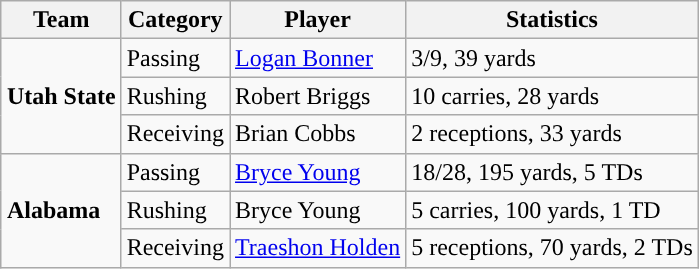<table class="wikitable" style="float: right;">
<tr>
<th>Team</th>
<th>Category</th>
<th>Player</th>
<th>Statistics</th>
</tr>
<tr>
<td rowspan=3><strong>Utah State</strong></td>
<td>Passing</td>
<td><a href='#'>Logan Bonner</a></td>
<td>3/9, 39 yards</td>
</tr>
<tr>
<td>Rushing</td>
<td>Robert Briggs</td>
<td>10 carries, 28 yards</td>
</tr>
<tr>
<td>Receiving</td>
<td>Brian Cobbs</td>
<td>2 receptions, 33 yards</td>
</tr>
<tr>
<td rowspan=3><strong>Alabama</strong></td>
<td>Passing</td>
<td><a href='#'>Bryce Young</a></td>
<td>18/28, 195 yards, 5 TDs</td>
</tr>
<tr>
<td>Rushing</td>
<td>Bryce Young</td>
<td>5 carries, 100 yards, 1 TD</td>
</tr>
<tr>
<td>Receiving</td>
<td><a href='#'>Traeshon Holden</a></td>
<td>5 receptions, 70 yards, 2 TDs</td>
</tr>
</table>
